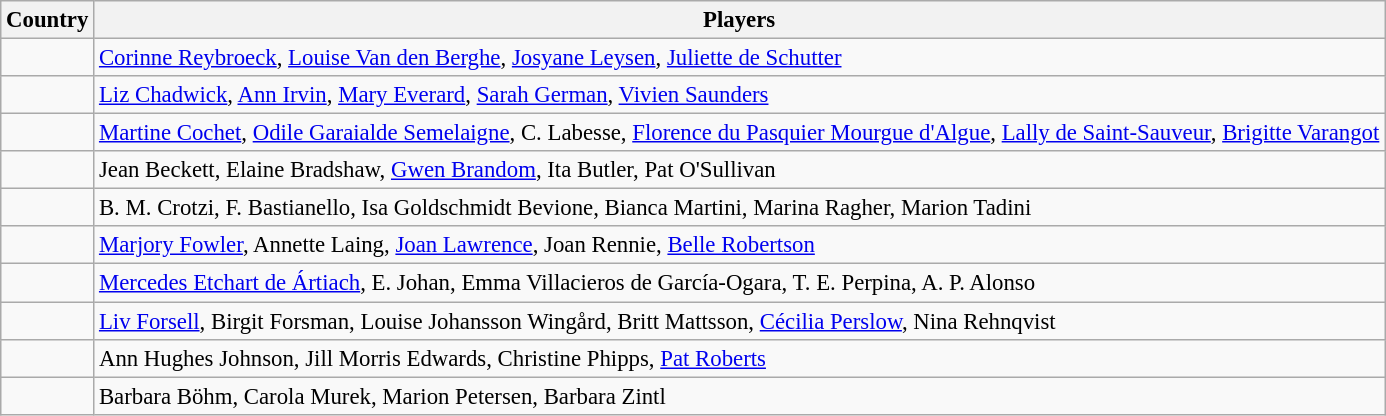<table class="wikitable" style="font-size:95%;">
<tr>
<th>Country</th>
<th>Players</th>
</tr>
<tr>
<td></td>
<td><a href='#'>Corinne Reybroeck</a>, <a href='#'>Louise Van den Berghe</a>, <a href='#'>Josyane Leysen</a>, <a href='#'>Juliette de Schutter</a></td>
</tr>
<tr>
<td></td>
<td><a href='#'>Liz Chadwick</a>, <a href='#'>Ann Irvin</a>, <a href='#'>Mary Everard</a>, <a href='#'>Sarah German</a>, <a href='#'>Vivien Saunders</a></td>
</tr>
<tr>
<td></td>
<td><a href='#'>Martine Cochet</a>, <a href='#'>Odile Garaialde Semelaigne</a>, C. Labesse, <a href='#'>Florence du Pasquier Mourgue d'Algue</a>, <a href='#'>Lally de Saint-Sauveur</a>, <a href='#'>Brigitte Varangot</a></td>
</tr>
<tr>
<td></td>
<td>Jean Beckett, Elaine Bradshaw, <a href='#'>Gwen Brandom</a>, Ita Butler, Pat O'Sullivan</td>
</tr>
<tr>
<td></td>
<td>B. M. Crotzi, F. Bastianello, Isa Goldschmidt Bevione, Bianca Martini, Marina Ragher, Marion Tadini</td>
</tr>
<tr>
<td></td>
<td><a href='#'>Marjory Fowler</a>, Annette Laing, <a href='#'>Joan Lawrence</a>, Joan Rennie, <a href='#'>Belle Robertson</a></td>
</tr>
<tr>
<td></td>
<td><a href='#'>Mercedes Etchart de Ártiach</a>, E. Johan, Emma Villacieros de García-Ogara, T. E. Perpina, A. P. Alonso</td>
</tr>
<tr>
<td></td>
<td><a href='#'>Liv Forsell</a>, Birgit Forsman, Louise Johansson Wingård, Britt Mattsson,  <a href='#'>Cécilia Perslow</a>, Nina Rehnqvist</td>
</tr>
<tr>
<td></td>
<td>Ann Hughes Johnson, Jill Morris Edwards, Christine Phipps, <a href='#'>Pat Roberts</a></td>
</tr>
<tr>
<td></td>
<td>Barbara Böhm, Carola Murek, Marion Petersen, Barbara Zintl</td>
</tr>
</table>
